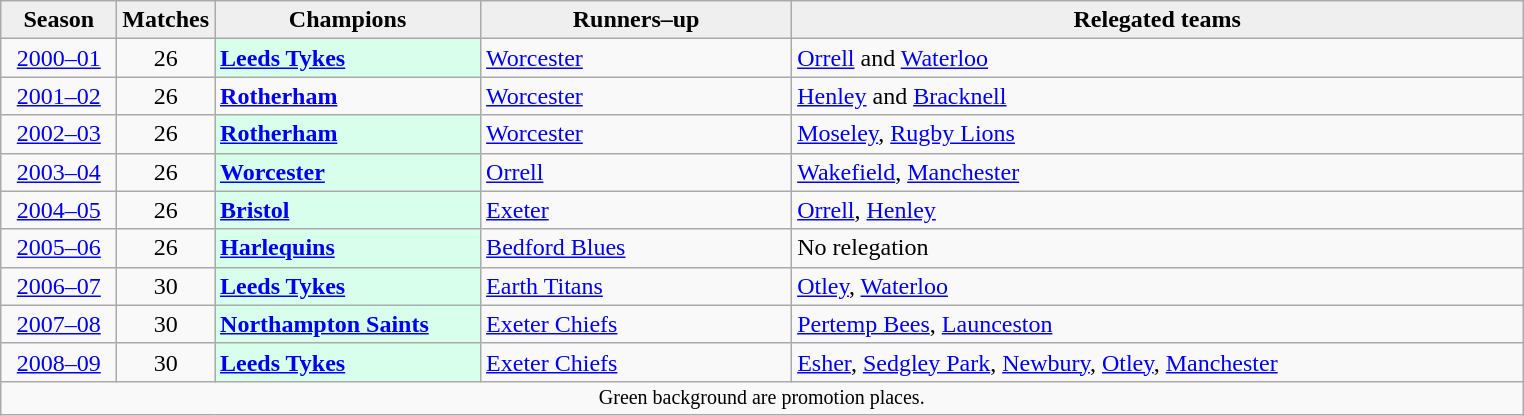<table class="wikitable" style="text-align: left;">
<tr>
<th style="background:#efefef; width:70px;">Season</th>
<th style="background:#efefef; width:30px;">Matches</th>
<th style="background:#efefef; width:170px;">Champions</th>
<th style="background:#efefef; width:200px;">Runners–up</th>
<th style="background:#efefef; width:480px;">Relegated teams</th>
</tr>
<tr align=left>
<td style="text-align: center;"><a href='#'>2000–01</a></td>
<td style="text-align: center;">26</td>
<td style="background:#d8ffeb;"><strong><a href='#'>Leeds Tykes</a></strong></td>
<td><a href='#'>Worcester</a></td>
<td><a href='#'>Orrell</a> and <a href='#'>Waterloo</a></td>
</tr>
<tr>
<td style="text-align: center;"><a href='#'>2001–02</a></td>
<td style="text-align: center;">26</td>
<td><strong><a href='#'>Rotherham</a></strong></td>
<td><a href='#'>Worcester</a></td>
<td><a href='#'>Henley</a> and <a href='#'>Bracknell</a></td>
</tr>
<tr>
<td style="text-align: center;"><a href='#'>2002–03</a></td>
<td style="text-align: center;">26</td>
<td style="background:#d8ffeb;"><strong><a href='#'>Rotherham</a></strong></td>
<td><a href='#'>Worcester</a></td>
<td><a href='#'>Moseley</a>, <a href='#'>Rugby Lions</a></td>
</tr>
<tr>
<td style="text-align: center;"><a href='#'>2003–04</a></td>
<td style="text-align: center;">26</td>
<td style="background:#d8ffeb;"><strong><a href='#'>Worcester</a></strong></td>
<td><a href='#'>Orrell</a></td>
<td><a href='#'>Wakefield</a>, <a href='#'>Manchester</a></td>
</tr>
<tr>
<td style="text-align: center;"><a href='#'>2004–05</a></td>
<td style="text-align: center;">26</td>
<td style="background:#d8ffeb;"><strong><a href='#'>Bristol</a></strong></td>
<td><a href='#'>Exeter</a></td>
<td><a href='#'>Orrell</a>, <a href='#'>Henley</a></td>
</tr>
<tr>
<td style="text-align: center;"><a href='#'>2005–06</a></td>
<td style="text-align: center;">26</td>
<td style="background:#d8ffeb;"><strong><a href='#'>Harlequins</a></strong></td>
<td><a href='#'>Bedford Blues</a></td>
<td>No relegation</td>
</tr>
<tr>
<td style="text-align: center;"><a href='#'>2006–07</a></td>
<td style="text-align: center;">30</td>
<td style="background:#d8ffeb;"><strong><a href='#'>Leeds Tykes</a></strong></td>
<td><a href='#'>Earth Titans</a></td>
<td><a href='#'>Otley</a>, <a href='#'>Waterloo</a></td>
</tr>
<tr>
<td style="text-align: center;"><a href='#'>2007–08</a></td>
<td style="text-align: center;">30</td>
<td style="background:#d8ffeb;"><strong><a href='#'>Northampton Saints</a></strong></td>
<td><a href='#'>Exeter Chiefs</a></td>
<td><a href='#'>Pertemp Bees</a>, <a href='#'>Launceston</a></td>
</tr>
<tr>
<td style="text-align: center;"><a href='#'>2008–09</a></td>
<td style="text-align: center;">30</td>
<td style="background:#d8ffeb;"><strong><a href='#'>Leeds Tykes</a></strong></td>
<td><a href='#'>Exeter Chiefs</a></td>
<td><a href='#'>Esher</a>, <a href='#'>Sedgley Park</a>, <a href='#'>Newbury</a>, <a href='#'>Otley</a>, <a href='#'>Manchester</a></td>
</tr>
<tr>
<td colspan="15"  style="border:0; font-size:smaller; text-align:center;">Green background are promotion places.</td>
</tr>
</table>
